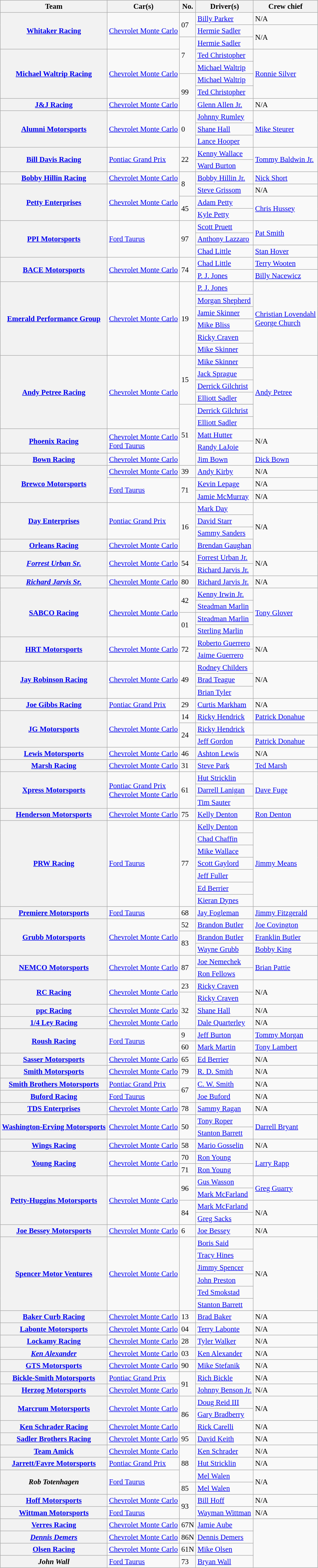<table class="wikitable sortable" style="font-size: 95%;">
<tr>
<th>Team</th>
<th>Car(s)</th>
<th>No.</th>
<th>Driver(s)</th>
<th>Crew chief</th>
</tr>
<tr>
<th rowspan="3"><a href='#'>Whitaker Racing</a></th>
<td rowspan="3"><a href='#'>Chevrolet Monte Carlo</a></td>
<td rowspan="2">07</td>
<td><a href='#'>Billy Parker</a> </td>
<td>N/A</td>
</tr>
<tr>
<td><a href='#'>Hermie Sadler</a> </td>
<td rowspan="2">N/A</td>
</tr>
<tr>
<td rowspan="3">7</td>
<td><a href='#'>Hermie Sadler</a> </td>
</tr>
<tr>
<th rowspan="4"><a href='#'>Michael Waltrip Racing</a></th>
<td rowspan="4"><a href='#'>Chevrolet Monte Carlo</a></td>
<td><a href='#'>Ted Christopher</a> </td>
<td rowspan="4"><a href='#'>Ronnie Silver</a></td>
</tr>
<tr>
<td><a href='#'>Michael Waltrip</a> </td>
</tr>
<tr>
<td rowspan="3">99</td>
<td><a href='#'>Michael Waltrip</a> </td>
</tr>
<tr>
<td><a href='#'>Ted Christopher</a> </td>
</tr>
<tr>
<th><a href='#'>J&J Racing</a></th>
<td><a href='#'>Chevrolet Monte Carlo</a></td>
<td><a href='#'>Glenn Allen Jr.</a> </td>
<td>N/A</td>
</tr>
<tr>
<th rowspan="3"><a href='#'>Alumni Motorsports</a></th>
<td rowspan="3"><a href='#'>Chevrolet Monte Carlo</a></td>
<td rowspan="3">0</td>
<td><a href='#'>Johnny Rumley</a> </td>
<td rowspan="3"><a href='#'>Mike Steurer</a></td>
</tr>
<tr>
<td><a href='#'>Shane Hall</a> </td>
</tr>
<tr>
<td><a href='#'>Lance Hooper</a> </td>
</tr>
<tr>
<th rowspan="2"><a href='#'>Bill Davis Racing</a></th>
<td rowspan="2"><a href='#'>Pontiac Grand Prix</a></td>
<td rowspan="2">22</td>
<td><a href='#'>Kenny Wallace</a> </td>
<td rowspan="2"><a href='#'>Tommy Baldwin Jr.</a></td>
</tr>
<tr>
<td><a href='#'>Ward Burton</a> </td>
</tr>
<tr>
<th><a href='#'>Bobby Hillin Racing</a></th>
<td><a href='#'>Chevrolet Monte Carlo</a></td>
<td rowspan=2>8</td>
<td><a href='#'>Bobby Hillin Jr.</a> </td>
<td><a href='#'>Nick Short</a></td>
</tr>
<tr>
<th rowspan=3><a href='#'>Petty Enterprises</a></th>
<td rowspan=3><a href='#'>Chevrolet Monte Carlo</a></td>
<td><a href='#'>Steve Grissom</a> </td>
<td>N/A</td>
</tr>
<tr>
<td rowspan=2>45</td>
<td><a href='#'>Adam Petty</a> </td>
<td rowspan=2><a href='#'>Chris Hussey</a></td>
</tr>
<tr>
<td><a href='#'>Kyle Petty</a> </td>
</tr>
<tr>
<th rowspan=3><a href='#'>PPI Motorsports</a></th>
<td rowspan=3><a href='#'>Ford Taurus</a></td>
<td rowspan=3>97</td>
<td><a href='#'>Scott Pruett</a> </td>
<td rowspan=2><a href='#'>Pat Smith</a></td>
</tr>
<tr>
<td><a href='#'>Anthony Lazzaro</a> </td>
</tr>
<tr>
<td><a href='#'>Chad Little</a> </td>
<td><a href='#'>Stan Hover</a></td>
</tr>
<tr>
<th rowspan=2><a href='#'>BACE Motorsports</a></th>
<td rowspan=2><a href='#'>Chevrolet Monte Carlo</a></td>
<td rowspan=2>74</td>
<td><a href='#'>Chad Little</a> </td>
<td><a href='#'>Terry Wooten</a></td>
</tr>
<tr>
<td><a href='#'>P. J. Jones</a> </td>
<td><a href='#'>Billy Nacewicz</a></td>
</tr>
<tr>
<th rowspan=6><a href='#'>Emerald Performance Group</a></th>
<td rowspan=6><a href='#'>Chevrolet Monte Carlo</a></td>
<td rowspan=6>19</td>
<td><a href='#'>P. J. Jones</a> </td>
<td rowspan=6><a href='#'>Christian Lovendahl</a><br><a href='#'>George Church</a></td>
</tr>
<tr>
<td><a href='#'>Morgan Shepherd</a> </td>
</tr>
<tr>
<td><a href='#'>Jamie Skinner</a> </td>
</tr>
<tr>
<td><a href='#'>Mike Bliss</a> </td>
</tr>
<tr>
<td><a href='#'>Ricky Craven</a> </td>
</tr>
<tr>
<td><a href='#'>Mike Skinner</a> </td>
</tr>
<tr>
<th rowspan="7"><a href='#'>Andy Petree Racing</a></th>
<td rowspan="7"><a href='#'>Chevrolet Monte Carlo</a></td>
<td rowspan=4>15</td>
<td><a href='#'>Mike Skinner</a> </td>
<td rowspan="7"><a href='#'>Andy Petree</a></td>
</tr>
<tr>
<td><a href='#'>Jack Sprague</a> </td>
</tr>
<tr>
<td><a href='#'>Derrick Gilchrist</a> </td>
</tr>
<tr>
<td><a href='#'>Elliott Sadler</a> </td>
</tr>
<tr>
<td rowspan="6">51</td>
</tr>
<tr>
<td><a href='#'>Derrick Gilchrist</a> </td>
</tr>
<tr>
<td><a href='#'>Elliott Sadler</a> </td>
</tr>
<tr>
<th rowspan=2><a href='#'>Phoenix Racing</a></th>
<td rowspan=2><a href='#'>Chevrolet Monte Carlo</a><br> <a href='#'>Ford Taurus</a></td>
<td><a href='#'>Matt Hutter</a> </td>
<td rowspan=2>N/A</td>
</tr>
<tr>
<td><a href='#'>Randy LaJoie</a> </td>
</tr>
<tr>
<th><a href='#'>Bown Racing</a></th>
<td><a href='#'>Chevrolet Monte Carlo</a></td>
<td><a href='#'>Jim Bown</a> </td>
<td><a href='#'>Dick Bown</a></td>
</tr>
<tr>
<th rowspan="3"><a href='#'>Brewco Motorsports</a></th>
<td><a href='#'>Chevrolet Monte Carlo</a></td>
<td>39</td>
<td><a href='#'>Andy Kirby</a> </td>
<td>N/A</td>
</tr>
<tr>
<td rowspan="2"><a href='#'>Ford Taurus</a></td>
<td rowspan="2">71</td>
<td><a href='#'>Kevin Lepage</a> </td>
<td>N/A</td>
</tr>
<tr>
<td><a href='#'>Jamie McMurray</a> </td>
<td>N/A</td>
</tr>
<tr>
<th rowspan="3"><a href='#'>Day Enterprises</a></th>
<td rowspan="3"><a href='#'>Pontiac Grand Prix</a></td>
<td rowspan="4">16</td>
<td><a href='#'>Mark Day</a> </td>
<td rowspan="4">N/A</td>
</tr>
<tr>
<td><a href='#'>David Starr</a> </td>
</tr>
<tr>
<td><a href='#'>Sammy Sanders</a> </td>
</tr>
<tr>
<th><a href='#'>Orleans Racing</a></th>
<td><a href='#'>Chevrolet Monte Carlo</a></td>
<td><a href='#'>Brendan Gaughan</a> </td>
</tr>
<tr>
<th rowspan="2"><em><a href='#'>Forrest Urban Sr.</a></em></th>
<td rowspan="2"><a href='#'>Chevrolet Monte Carlo</a></td>
<td rowspan="2">54</td>
<td><a href='#'>Forrest Urban Jr.</a> </td>
<td rowspan="2">N/A</td>
</tr>
<tr>
<td><a href='#'>Richard Jarvis Jr.</a> </td>
</tr>
<tr>
<th><em><a href='#'>Richard Jarvis Sr.</a></em></th>
<td><a href='#'>Chevrolet Monte Carlo</a></td>
<td>80</td>
<td><a href='#'>Richard Jarvis Jr.</a> </td>
<td>N/A</td>
</tr>
<tr>
<th rowspan=5><a href='#'>SABCO Racing</a></th>
<td rowspan=5><a href='#'>Chevrolet Monte Carlo</a></td>
<td rowspan=2>42</td>
<td><a href='#'>Kenny Irwin Jr.</a> </td>
<td rowspan=5><a href='#'>Tony Glover</a></td>
</tr>
<tr>
<td><a href='#'>Steadman Marlin</a> </td>
</tr>
<tr>
<td rowspan=3>01</td>
</tr>
<tr>
<td><a href='#'>Steadman Marlin</a> </td>
</tr>
<tr>
<td><a href='#'>Sterling Marlin</a> </td>
</tr>
<tr>
<th rowspan="2"><a href='#'>HRT Motorsports</a></th>
<td rowspan="2"><a href='#'>Chevrolet Monte Carlo</a></td>
<td rowspan="2">72</td>
<td><a href='#'>Roberto Guerrero</a> </td>
<td rowspan="2">N/A</td>
</tr>
<tr>
<td><a href='#'>Jaime Guerrero</a> </td>
</tr>
<tr>
<th rowspan="3"><a href='#'>Jay Robinson Racing</a></th>
<td rowspan="3"><a href='#'>Chevrolet Monte Carlo</a></td>
<td rowspan="3">49</td>
<td><a href='#'>Rodney Childers</a> </td>
<td rowspan="3">N/A</td>
</tr>
<tr>
<td><a href='#'>Brad Teague</a> </td>
</tr>
<tr>
<td><a href='#'>Brian Tyler</a> </td>
</tr>
<tr>
<th><a href='#'>Joe Gibbs Racing</a></th>
<td><a href='#'>Pontiac Grand Prix</a></td>
<td>29</td>
<td><a href='#'>Curtis Markham</a> </td>
<td>N/A</td>
</tr>
<tr>
<th rowspan="3"><a href='#'>JG Motorsports</a></th>
<td rowspan="3"><a href='#'>Chevrolet Monte Carlo</a></td>
<td>14</td>
<td><a href='#'>Ricky Hendrick</a> </td>
<td><a href='#'>Patrick Donahue</a></td>
</tr>
<tr>
<td rowspan="2">24</td>
<td><a href='#'>Ricky Hendrick</a> </td>
</tr>
<tr>
<td><a href='#'>Jeff Gordon</a> </td>
<td><a href='#'>Patrick Donahue</a></td>
</tr>
<tr>
<th><a href='#'>Lewis Motorsports</a></th>
<td><a href='#'>Chevrolet Monte Carlo</a></td>
<td>46</td>
<td><a href='#'>Ashton Lewis</a> </td>
<td>N/A</td>
</tr>
<tr>
<th><a href='#'>Marsh Racing</a></th>
<td><a href='#'>Chevrolet Monte Carlo</a></td>
<td>31</td>
<td><a href='#'>Steve Park</a> </td>
<td><a href='#'>Ted Marsh</a></td>
</tr>
<tr>
<th rowspan=3><a href='#'>Xpress Motorsports</a></th>
<td rowspan=3><a href='#'>Pontiac Grand Prix</a><br><a href='#'>Chevrolet Monte Carlo</a></td>
<td rowspan=3>61</td>
<td><a href='#'>Hut Stricklin</a> </td>
<td rowspan=3><a href='#'>Dave Fuge</a></td>
</tr>
<tr>
<td><a href='#'>Darrell Lanigan</a> </td>
</tr>
<tr>
<td><a href='#'>Tim Sauter</a> </td>
</tr>
<tr>
<th><a href='#'>Henderson Motorsports</a></th>
<td><a href='#'>Chevrolet Monte Carlo</a></td>
<td>75</td>
<td><a href='#'>Kelly Denton</a> </td>
<td><a href='#'>Ron Denton</a></td>
</tr>
<tr>
<th rowspan=7><a href='#'>PRW Racing</a></th>
<td rowspan=7><a href='#'>Ford Taurus</a></td>
<td rowspan=7>77</td>
<td><a href='#'>Kelly Denton</a> </td>
<td rowspan=7><a href='#'>Jimmy Means</a></td>
</tr>
<tr>
<td><a href='#'>Chad Chaffin</a> </td>
</tr>
<tr>
<td><a href='#'>Mike Wallace</a> </td>
</tr>
<tr>
<td><a href='#'>Scott Gaylord</a> </td>
</tr>
<tr>
<td><a href='#'>Jeff Fuller</a> </td>
</tr>
<tr>
<td><a href='#'>Ed Berrier</a> </td>
</tr>
<tr>
<td><a href='#'>Kieran Dynes</a> </td>
</tr>
<tr>
<th><a href='#'>Premiere Motorsports</a></th>
<td><a href='#'>Ford Taurus</a></td>
<td>68</td>
<td><a href='#'>Jay Fogleman</a> </td>
<td><a href='#'>Jimmy Fitzgerald</a></td>
</tr>
<tr>
<th rowspan=3><a href='#'>Grubb Motorsports</a></th>
<td rowspan=3><a href='#'>Chevrolet Monte Carlo</a></td>
<td>52</td>
<td><a href='#'>Brandon Butler</a> </td>
<td><a href='#'>Joe Covington</a></td>
</tr>
<tr>
<td rowspan=2>83</td>
<td><a href='#'>Brandon Butler</a> </td>
<td><a href='#'>Franklin Butler</a></td>
</tr>
<tr>
<td><a href='#'>Wayne Grubb</a> </td>
<td><a href='#'>Bobby King</a></td>
</tr>
<tr>
<th rowspan=2><a href='#'>NEMCO Motorsports</a></th>
<td rowspan=2><a href='#'>Chevrolet Monte Carlo</a></td>
<td rowspan=2>87</td>
<td><a href='#'>Joe Nemechek</a> </td>
<td rowspan=2><a href='#'>Brian Pattie</a></td>
</tr>
<tr>
<td><a href='#'>Ron Fellows</a> </td>
</tr>
<tr>
<th rowspan="2"><a href='#'>RC Racing</a></th>
<td rowspan="2"><a href='#'>Chevrolet Monte Carlo</a></td>
<td>23</td>
<td><a href='#'>Ricky Craven</a> </td>
<td rowspan="2">N/A</td>
</tr>
<tr>
<td rowspan="3">32</td>
<td><a href='#'>Ricky Craven</a> </td>
</tr>
<tr>
<th><a href='#'>ppc Racing</a></th>
<td><a href='#'>Chevrolet Monte Carlo</a></td>
<td><a href='#'>Shane Hall</a> </td>
<td>N/A</td>
</tr>
<tr>
<th><a href='#'>1/4 Ley Racing</a></th>
<td><a href='#'>Chevrolet Monte Carlo</a></td>
<td><a href='#'>Dale Quarterley</a> </td>
<td>N/A</td>
</tr>
<tr>
<th rowspan=2><a href='#'>Roush Racing</a></th>
<td rowspan=2><a href='#'>Ford Taurus</a></td>
<td>9</td>
<td><a href='#'>Jeff Burton</a> </td>
<td><a href='#'>Tommy Morgan</a></td>
</tr>
<tr>
<td>60</td>
<td><a href='#'>Mark Martin</a> </td>
<td><a href='#'>Tony Lambert</a></td>
</tr>
<tr>
<th><a href='#'>Sasser Motorsports</a></th>
<td><a href='#'>Chevrolet Monte Carlo</a></td>
<td>65</td>
<td><a href='#'>Ed Berrier</a> </td>
<td>N/A</td>
</tr>
<tr>
<th><a href='#'>Smith Motorsports</a></th>
<td><a href='#'>Chevrolet Monte Carlo</a></td>
<td>79</td>
<td><a href='#'>R. D. Smith</a> </td>
<td>N/A</td>
</tr>
<tr>
<th><a href='#'>Smith Brothers Motorsports</a></th>
<td><a href='#'>Pontiac Grand Prix</a></td>
<td rowspan="2">67</td>
<td><a href='#'>C. W. Smith</a> </td>
<td>N/A</td>
</tr>
<tr>
<th><a href='#'>Buford Racing</a></th>
<td><a href='#'>Ford Taurus</a></td>
<td><a href='#'>Joe Buford</a> </td>
<td>N/A</td>
</tr>
<tr>
<th><a href='#'>TDS Enterprises</a></th>
<td><a href='#'>Chevrolet Monte Carlo</a></td>
<td>78</td>
<td><a href='#'>Sammy Ragan</a> </td>
<td>N/A</td>
</tr>
<tr>
<th rowspan=2><a href='#'>Washington-Erving Motorsports</a></th>
<td rowspan=2><a href='#'>Chevrolet Monte Carlo</a></td>
<td rowspan=2>50</td>
<td><a href='#'>Tony Roper</a> </td>
<td rowspan=2><a href='#'>Darrell Bryant</a></td>
</tr>
<tr>
<td><a href='#'>Stanton Barrett</a> </td>
</tr>
<tr>
<th><a href='#'>Wings Racing</a></th>
<td><a href='#'>Chevrolet Monte Carlo</a></td>
<td>58</td>
<td><a href='#'>Mario Gosselin</a> </td>
<td>N/A</td>
</tr>
<tr>
<th rowspan="2"><a href='#'>Young Racing</a></th>
<td rowspan="2"><a href='#'>Chevrolet Monte Carlo</a></td>
<td>70</td>
<td><a href='#'>Ron Young</a> </td>
<td rowspan="2"><a href='#'>Larry Rapp</a></td>
</tr>
<tr>
<td>71</td>
<td><a href='#'>Ron Young</a> </td>
</tr>
<tr>
<th rowspan="4"><a href='#'>Petty-Huggins Motorsports</a></th>
<td rowspan="4"><a href='#'>Chevrolet Monte Carlo</a></td>
<td rowspan="2">96</td>
<td><a href='#'>Gus Wasson</a> </td>
<td rowspan="2"><a href='#'>Greg Guarry</a></td>
</tr>
<tr>
<td><a href='#'>Mark McFarland</a> </td>
</tr>
<tr>
<td rowspan="2">84</td>
<td><a href='#'>Mark McFarland</a> </td>
<td rowspan="2">N/A</td>
</tr>
<tr>
<td><a href='#'>Greg Sacks</a> </td>
</tr>
<tr>
<th><a href='#'>Joe Bessey Motorsports</a></th>
<td><a href='#'>Chevrolet Monte Carlo</a></td>
<td>6</td>
<td><a href='#'>Joe Bessey</a> </td>
<td>N/A</td>
</tr>
<tr>
<th rowspan="6"><a href='#'>Spencer Motor Ventures</a></th>
<td rowspan="6"><a href='#'>Chevrolet Monte Carlo</a></td>
<td rowspan="6"></td>
<td><a href='#'>Boris Said</a> </td>
<td rowspan="6">N/A</td>
</tr>
<tr>
<td><a href='#'>Tracy Hines</a> </td>
</tr>
<tr>
<td><a href='#'>Jimmy Spencer</a> </td>
</tr>
<tr>
<td><a href='#'>John Preston</a> </td>
</tr>
<tr>
<td><a href='#'>Ted Smokstad</a> </td>
</tr>
<tr>
<td><a href='#'>Stanton Barrett</a> </td>
</tr>
<tr>
<th><a href='#'>Baker Curb Racing</a></th>
<td><a href='#'>Chevrolet Monte Carlo</a></td>
<td>13</td>
<td><a href='#'>Brad Baker</a> </td>
<td>N/A</td>
</tr>
<tr>
<th><a href='#'>Labonte Motorsports</a></th>
<td><a href='#'>Chevrolet Monte Carlo</a></td>
<td>04</td>
<td><a href='#'>Terry Labonte</a> </td>
<td>N/A</td>
</tr>
<tr>
<th><a href='#'>Lockamy Racing</a></th>
<td><a href='#'>Chevrolet Monte Carlo</a></td>
<td>28</td>
<td><a href='#'>Tyler Walker</a> </td>
<td>N/A</td>
</tr>
<tr>
<th><em><a href='#'>Ken Alexander</a></em></th>
<td><a href='#'>Chevrolet Monte Carlo</a></td>
<td>03</td>
<td><a href='#'>Ken Alexander</a> </td>
<td>N/A</td>
</tr>
<tr>
<th><a href='#'>GTS Motorsports</a></th>
<td><a href='#'>Chevrolet Monte Carlo</a></td>
<td>90</td>
<td><a href='#'>Mike Stefanik</a> </td>
<td>N/A</td>
</tr>
<tr>
<th><a href='#'>Bickle-Smith Motorsports</a></th>
<td><a href='#'>Pontiac Grand Prix</a></td>
<td rowspan="2">91</td>
<td><a href='#'>Rich Bickle</a> </td>
<td>N/A</td>
</tr>
<tr>
<th><a href='#'>Herzog Motorsports</a></th>
<td><a href='#'>Chevrolet Monte Carlo</a></td>
<td><a href='#'>Johnny Benson Jr.</a> </td>
<td>N/A</td>
</tr>
<tr>
<th rowspan="2"><a href='#'>Marcrum Motorsports</a></th>
<td rowspan="2"><a href='#'>Chevrolet Monte Carlo</a></td>
<td rowspan="3">86</td>
<td><a href='#'>Doug Reid III</a> </td>
<td rowspan="2">N/A</td>
</tr>
<tr>
<td><a href='#'>Gary Bradberry</a> </td>
</tr>
<tr>
<th><a href='#'>Ken Schrader Racing</a></th>
<td><a href='#'>Chevrolet Monte Carlo</a></td>
<td><a href='#'>Rick Carelli</a> </td>
<td>N/A</td>
</tr>
<tr>
<th><a href='#'>Sadler Brothers Racing</a></th>
<td><a href='#'>Chevrolet Monte Carlo</a></td>
<td>95</td>
<td><a href='#'>David Keith</a> </td>
<td>N/A</td>
</tr>
<tr>
<th><a href='#'>Team Amick</a></th>
<td><a href='#'>Chevrolet Monte Carlo</a></td>
<td rowspan="3">88</td>
<td><a href='#'>Ken Schrader</a> </td>
<td>N/A</td>
</tr>
<tr>
<th><a href='#'>Jarrett/Favre Motorsports</a></th>
<td><a href='#'>Pontiac Grand Prix</a></td>
<td><a href='#'>Hut Stricklin</a> </td>
<td>N/A</td>
</tr>
<tr>
<th rowspan="2"><em>Rob Totenhagen</em></th>
<td rowspan="2"><a href='#'>Ford Taurus</a></td>
<td><a href='#'>Mel Walen</a> </td>
<td rowspan="2">N/A</td>
</tr>
<tr>
<td>85</td>
<td><a href='#'>Mel Walen</a> </td>
</tr>
<tr>
<th><a href='#'>Hoff Motorsports</a></th>
<td><a href='#'>Chevrolet Monte Carlo</a></td>
<td rowspan="2">93</td>
<td><a href='#'>Bill Hoff</a> </td>
<td>N/A</td>
</tr>
<tr>
<th><a href='#'>Wittman Motorsports</a></th>
<td><a href='#'>Ford Taurus</a></td>
<td><a href='#'>Wayman Wittman</a> </td>
<td>N/A</td>
</tr>
<tr>
<th><a href='#'>Verres Racing</a></th>
<td><a href='#'>Chevrolet Monte Carlo</a></td>
<td>67N</td>
<td><a href='#'>Jamie Aube</a> </td>
</tr>
<tr>
<th><em><a href='#'>Dennis Demers</a></em></th>
<td><a href='#'>Chevrolet Monte Carlo</a></td>
<td>86N</td>
<td><a href='#'>Dennis Demers</a> </td>
</tr>
<tr>
<th><a href='#'>Olsen Racing</a></th>
<td><a href='#'>Chevrolet Monte Carlo</a></td>
<td>61N</td>
<td><a href='#'>Mike Olsen</a> </td>
</tr>
<tr>
<th><em>John Wall</em></th>
<td><a href='#'>Ford Taurus</a></td>
<td>73</td>
<td><a href='#'>Bryan Wall</a> </td>
</tr>
</table>
